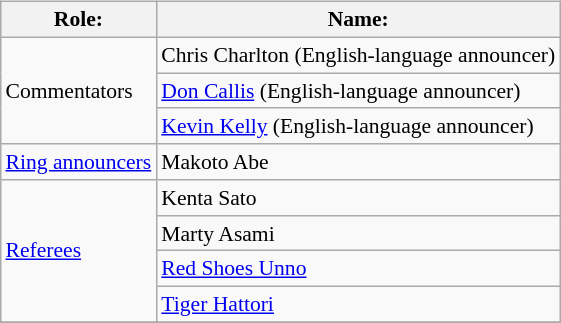<table class=wikitable style="font-size:90%; margin: 0.5em 0 0.5em 1em; float: right; clear: right;">
<tr>
<th>Role:</th>
<th>Name:</th>
</tr>
<tr>
<td rowspan=3>Commentators</td>
<td>Chris Charlton (English-language announcer)</td>
</tr>
<tr>
<td><a href='#'>Don Callis</a> (English-language announcer)</td>
</tr>
<tr>
<td><a href='#'>Kevin Kelly</a> (English-language announcer)</td>
</tr>
<tr>
<td rowspan=1><a href='#'>Ring announcers</a></td>
<td>Makoto Abe</td>
</tr>
<tr>
<td rowspan=4><a href='#'>Referees</a></td>
<td>Kenta Sato</td>
</tr>
<tr>
<td>Marty Asami</td>
</tr>
<tr>
<td><a href='#'>Red Shoes Unno</a></td>
</tr>
<tr>
<td><a href='#'>Tiger Hattori</a></td>
</tr>
<tr>
</tr>
</table>
